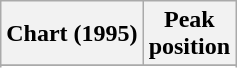<table class="wikitable sortable plainrowheaders" style="text-align:center">
<tr>
<th scope="col">Chart (1995)</th>
<th scope="col">Peak<br> position</th>
</tr>
<tr>
</tr>
<tr>
</tr>
<tr>
</tr>
</table>
